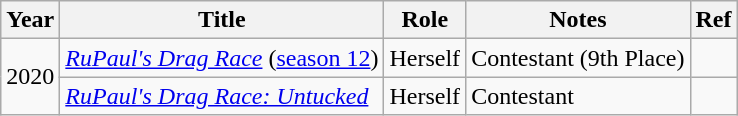<table class="wikitable">
<tr>
<th>Year</th>
<th>Title</th>
<th>Role</th>
<th>Notes</th>
<th>Ref</th>
</tr>
<tr>
<td rowspan="2">2020</td>
<td><em><a href='#'>RuPaul's Drag Race</a></em> (<a href='#'>season 12</a>)</td>
<td>Herself</td>
<td>Contestant (9th Place)</td>
<td></td>
</tr>
<tr>
<td><em><a href='#'>RuPaul's Drag Race: Untucked</a></em></td>
<td>Herself</td>
<td>Contestant</td>
<td></td>
</tr>
</table>
